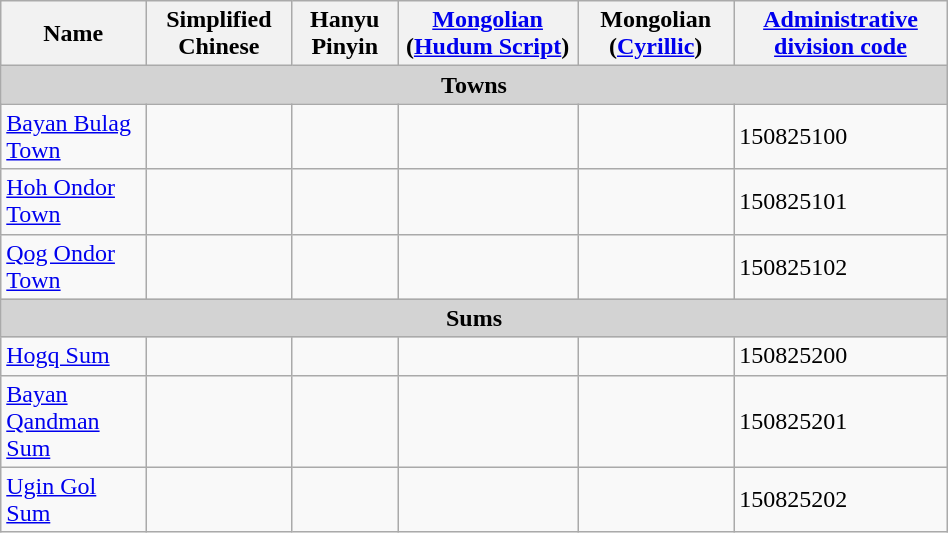<table class="wikitable" align="center" style="width:50%; border="1">
<tr>
<th>Name</th>
<th>Simplified Chinese</th>
<th>Hanyu Pinyin</th>
<th><a href='#'>Mongolian</a> (<a href='#'>Hudum Script</a>)</th>
<th>Mongolian (<a href='#'>Cyrillic</a>)</th>
<th><a href='#'>Administrative division code</a></th>
</tr>
<tr>
<td colspan="6"  style="text-align:center; background:#d3d3d3;"><strong>Towns</strong></td>
</tr>
<tr --------->
<td><a href='#'>Bayan Bulag Town</a></td>
<td></td>
<td></td>
<td></td>
<td></td>
<td>150825100</td>
</tr>
<tr>
<td><a href='#'>Hoh Ondor Town</a></td>
<td></td>
<td></td>
<td></td>
<td></td>
<td>150825101</td>
</tr>
<tr>
<td><a href='#'>Qog Ondor Town</a></td>
<td></td>
<td></td>
<td></td>
<td></td>
<td>150825102</td>
</tr>
<tr>
<td colspan="6"  style="text-align:center; background:#d3d3d3;"><strong>Sums</strong></td>
</tr>
<tr --------->
<td><a href='#'>Hogq Sum</a></td>
<td></td>
<td></td>
<td></td>
<td></td>
<td>150825200</td>
</tr>
<tr>
<td><a href='#'>Bayan Qandman Sum</a></td>
<td></td>
<td></td>
<td></td>
<td></td>
<td>150825201</td>
</tr>
<tr>
<td><a href='#'>Ugin Gol Sum</a></td>
<td></td>
<td></td>
<td></td>
<td></td>
<td>150825202</td>
</tr>
</table>
